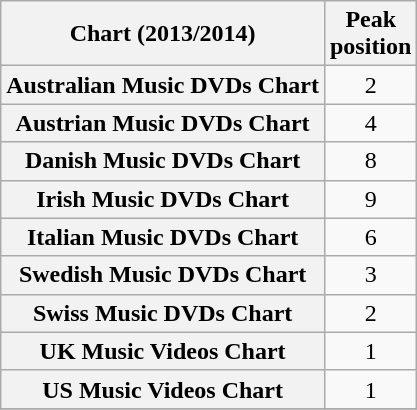<table class="wikitable plainrowheaders sortable" style="text-align:center;" border="1">
<tr>
<th scope="col">Chart (2013/2014)</th>
<th scope="col">Peak<br>position</th>
</tr>
<tr>
<th scope="row">Australian Music DVDs Chart</th>
<td>2</td>
</tr>
<tr>
<th scope="row">Austrian Music DVDs Chart</th>
<td>4</td>
</tr>
<tr>
<th scope="row">Danish Music DVDs Chart</th>
<td>8</td>
</tr>
<tr>
<th scope="row">Irish Music DVDs Chart</th>
<td>9</td>
</tr>
<tr>
<th scope="row">Italian Music DVDs Chart</th>
<td>6</td>
</tr>
<tr>
<th scope="row">Swedish Music DVDs Chart</th>
<td>3</td>
</tr>
<tr>
<th scope="row">Swiss Music DVDs Chart</th>
<td>2</td>
</tr>
<tr>
<th scope="row">UK Music Videos Chart</th>
<td>1</td>
</tr>
<tr>
<th scope="row">US Music Videos Chart</th>
<td>1</td>
</tr>
<tr>
</tr>
</table>
